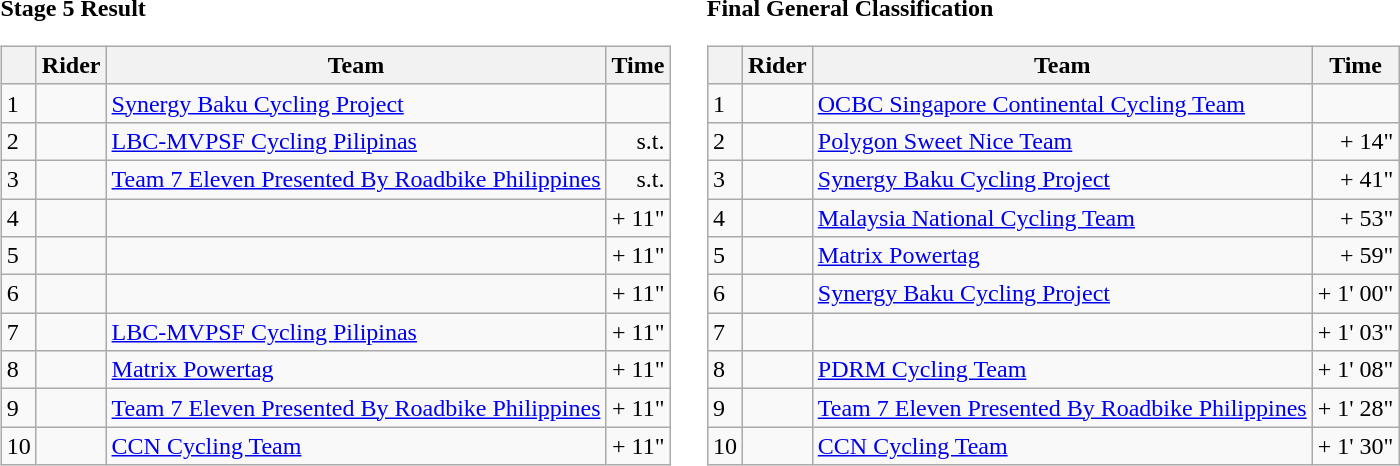<table>
<tr>
<td><strong>Stage 5 Result</strong><br><table class="wikitable">
<tr>
<th></th>
<th>Rider</th>
<th>Team</th>
<th>Time</th>
</tr>
<tr>
<td>1</td>
<td></td>
<td><a href='#'>Synergy Baku Cycling Project</a></td>
<td align=right></td>
</tr>
<tr>
<td>2</td>
<td></td>
<td><a href='#'>LBC-MVPSF Cycling Pilipinas</a></td>
<td align=right>s.t.</td>
</tr>
<tr>
<td>3</td>
<td></td>
<td><a href='#'>Team 7 Eleven Presented By Roadbike Philippines</a></td>
<td align=right>s.t.</td>
</tr>
<tr>
<td>4</td>
<td> </td>
<td></td>
<td align=right>+ 11"</td>
</tr>
<tr>
<td>5</td>
<td> </td>
<td></td>
<td align=right>+ 11"</td>
</tr>
<tr>
<td>6</td>
<td></td>
<td></td>
<td align=right>+ 11"</td>
</tr>
<tr>
<td>7</td>
<td></td>
<td><a href='#'>LBC-MVPSF Cycling Pilipinas</a></td>
<td align=right>+ 11"</td>
</tr>
<tr>
<td>8</td>
<td></td>
<td><a href='#'>Matrix Powertag</a></td>
<td align=right>+ 11"</td>
</tr>
<tr>
<td>9</td>
<td></td>
<td><a href='#'>Team 7 Eleven Presented By Roadbike Philippines</a></td>
<td align=right>+ 11"</td>
</tr>
<tr>
<td>10</td>
<td></td>
<td><a href='#'>CCN Cycling Team</a></td>
<td align=right>+ 11"</td>
</tr>
</table>
</td>
<td></td>
<td><strong>Final General Classification</strong><br><table class="wikitable">
<tr>
<th></th>
<th>Rider</th>
<th>Team</th>
<th>Time</th>
</tr>
<tr>
<td>1</td>
<td> </td>
<td><a href='#'>OCBC Singapore Continental Cycling Team</a></td>
<td align=right></td>
</tr>
<tr>
<td>2</td>
<td></td>
<td><a href='#'>Polygon Sweet Nice Team</a></td>
<td align=right>+ 14"</td>
</tr>
<tr>
<td>3</td>
<td></td>
<td><a href='#'>Synergy Baku Cycling Project</a></td>
<td align=right>+ 41"</td>
</tr>
<tr>
<td>4</td>
<td></td>
<td><a href='#'>Malaysia National Cycling Team</a></td>
<td align=right>+ 53"</td>
</tr>
<tr>
<td>5</td>
<td></td>
<td><a href='#'>Matrix Powertag</a></td>
<td align=right>+ 59"</td>
</tr>
<tr>
<td>6</td>
<td></td>
<td><a href='#'>Synergy Baku Cycling Project</a></td>
<td align=right>+ 1' 00"</td>
</tr>
<tr>
<td>7</td>
<td></td>
<td></td>
<td align=right>+ 1' 03"</td>
</tr>
<tr>
<td>8</td>
<td></td>
<td><a href='#'>PDRM Cycling Team</a></td>
<td align=right>+ 1' 08"</td>
</tr>
<tr>
<td>9</td>
<td></td>
<td><a href='#'>Team 7 Eleven Presented By Roadbike Philippines</a></td>
<td align=right>+ 1' 28"</td>
</tr>
<tr>
<td>10</td>
<td></td>
<td><a href='#'>CCN Cycling Team</a></td>
<td align=right>+ 1' 30"</td>
</tr>
</table>
</td>
</tr>
</table>
